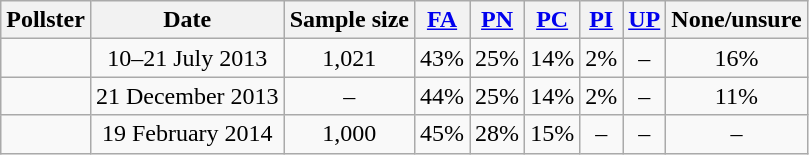<table class=wikitable style=text-align:center>
<tr>
<th>Pollster</th>
<th>Date</th>
<th>Sample size</th>
<th><a href='#'>FA</a></th>
<th><a href='#'>PN</a></th>
<th><a href='#'>PC</a></th>
<th><a href='#'>PI</a></th>
<th><a href='#'>UP</a></th>
<th>None/unsure</th>
</tr>
<tr>
<td></td>
<td>10–21 July 2013</td>
<td>1,021</td>
<td>43%</td>
<td>25%</td>
<td>14%</td>
<td>2%</td>
<td>–</td>
<td>16%</td>
</tr>
<tr>
<td></td>
<td>21 December 2013</td>
<td>–</td>
<td>44%</td>
<td>25%</td>
<td>14%</td>
<td>2%</td>
<td>–</td>
<td>11%</td>
</tr>
<tr>
<td></td>
<td>19 February 2014</td>
<td>1,000</td>
<td>45%</td>
<td>28%</td>
<td>15%</td>
<td>–</td>
<td>–</td>
<td>–</td>
</tr>
</table>
